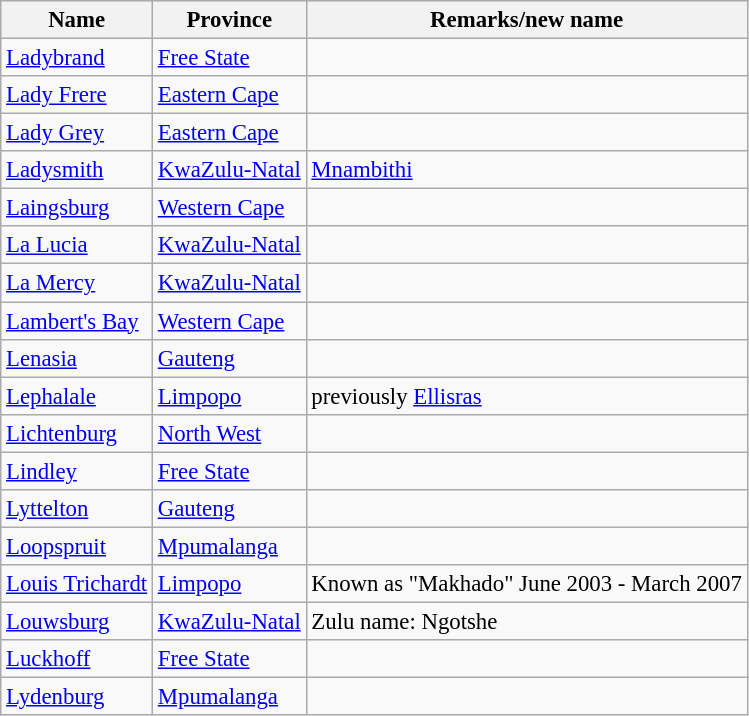<table class="wikitable sortable" style="font-size: 95%;">
<tr>
<th>Name</th>
<th>Province</th>
<th>Remarks/new name</th>
</tr>
<tr>
<td><a href='#'>Ladybrand</a></td>
<td><a href='#'>Free State</a></td>
<td></td>
</tr>
<tr>
<td><a href='#'>Lady Frere</a></td>
<td><a href='#'>Eastern Cape</a></td>
<td></td>
</tr>
<tr>
<td><a href='#'>Lady Grey</a></td>
<td><a href='#'>Eastern Cape</a></td>
<td></td>
</tr>
<tr>
<td><a href='#'>Ladysmith</a></td>
<td><a href='#'>KwaZulu-Natal</a></td>
<td><a href='#'>Mnambithi</a></td>
</tr>
<tr>
<td><a href='#'>Laingsburg</a></td>
<td><a href='#'>Western Cape</a></td>
<td></td>
</tr>
<tr>
<td><a href='#'>La Lucia</a></td>
<td><a href='#'>KwaZulu-Natal</a></td>
<td></td>
</tr>
<tr>
<td><a href='#'>La Mercy</a></td>
<td><a href='#'>KwaZulu-Natal</a></td>
<td></td>
</tr>
<tr>
<td><a href='#'>Lambert's Bay</a></td>
<td><a href='#'>Western Cape</a></td>
<td></td>
</tr>
<tr>
<td><a href='#'>Lenasia</a></td>
<td><a href='#'>Gauteng</a></td>
<td></td>
</tr>
<tr>
<td><a href='#'>Lephalale</a></td>
<td><a href='#'>Limpopo</a></td>
<td>previously <a href='#'>Ellisras</a></td>
</tr>
<tr>
<td><a href='#'>Lichtenburg</a></td>
<td><a href='#'>North West</a></td>
<td></td>
</tr>
<tr>
<td><a href='#'>Lindley</a></td>
<td><a href='#'>Free State</a></td>
<td></td>
</tr>
<tr>
<td><a href='#'>Lyttelton</a></td>
<td><a href='#'>Gauteng</a></td>
<td></td>
</tr>
<tr>
<td><a href='#'>Loopspruit</a></td>
<td><a href='#'>Mpumalanga</a></td>
<td></td>
</tr>
<tr>
<td><a href='#'>Louis Trichardt</a></td>
<td><a href='#'>Limpopo</a></td>
<td>Known as "Makhado" June 2003 - March 2007</td>
</tr>
<tr>
<td><a href='#'>Louwsburg</a></td>
<td><a href='#'>KwaZulu-Natal</a></td>
<td>Zulu name: Ngotshe</td>
</tr>
<tr>
<td><a href='#'>Luckhoff</a></td>
<td><a href='#'>Free State</a></td>
<td></td>
</tr>
<tr>
<td><a href='#'>Lydenburg</a></td>
<td><a href='#'>Mpumalanga</a></td>
<td></td>
</tr>
</table>
